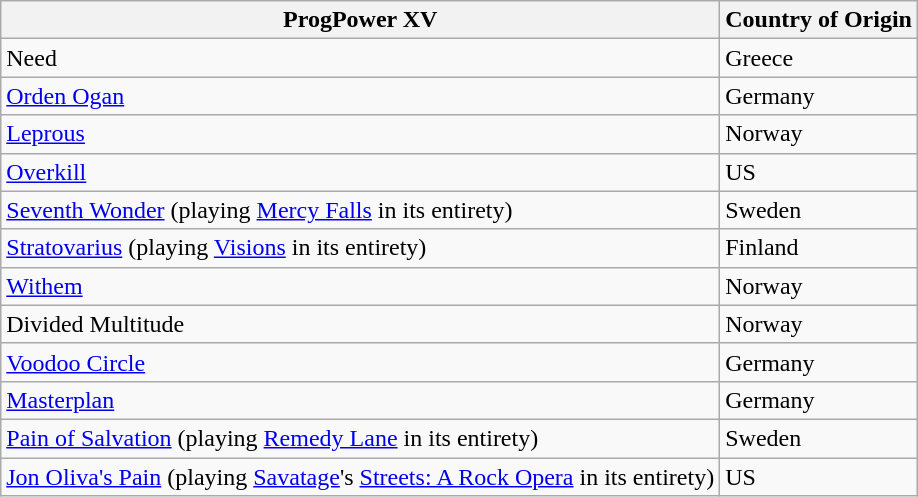<table class="wikitable">
<tr>
<th>ProgPower XV</th>
<th>Country of Origin</th>
</tr>
<tr>
<td>Need</td>
<td>Greece</td>
</tr>
<tr>
<td><a href='#'>Orden Ogan</a></td>
<td>Germany</td>
</tr>
<tr>
<td><a href='#'>Leprous</a></td>
<td>Norway</td>
</tr>
<tr>
<td><a href='#'>Overkill</a></td>
<td>US</td>
</tr>
<tr>
<td><a href='#'>Seventh Wonder</a> (playing <a href='#'>Mercy Falls</a> in its entirety)</td>
<td>Sweden</td>
</tr>
<tr>
<td><a href='#'>Stratovarius</a> (playing <a href='#'>Visions</a> in its entirety)</td>
<td>Finland</td>
</tr>
<tr>
<td><a href='#'>Withem</a></td>
<td>Norway</td>
</tr>
<tr>
<td>Divided Multitude</td>
<td>Norway</td>
</tr>
<tr>
<td><a href='#'>Voodoo Circle</a></td>
<td>Germany</td>
</tr>
<tr>
<td><a href='#'>Masterplan</a></td>
<td>Germany</td>
</tr>
<tr>
<td><a href='#'>Pain of Salvation</a> (playing <a href='#'>Remedy Lane</a> in its entirety)</td>
<td>Sweden</td>
</tr>
<tr>
<td><a href='#'>Jon Oliva's Pain</a> (playing <a href='#'>Savatage</a>'s <a href='#'>Streets: A Rock Opera</a> in its entirety)</td>
<td>US</td>
</tr>
</table>
